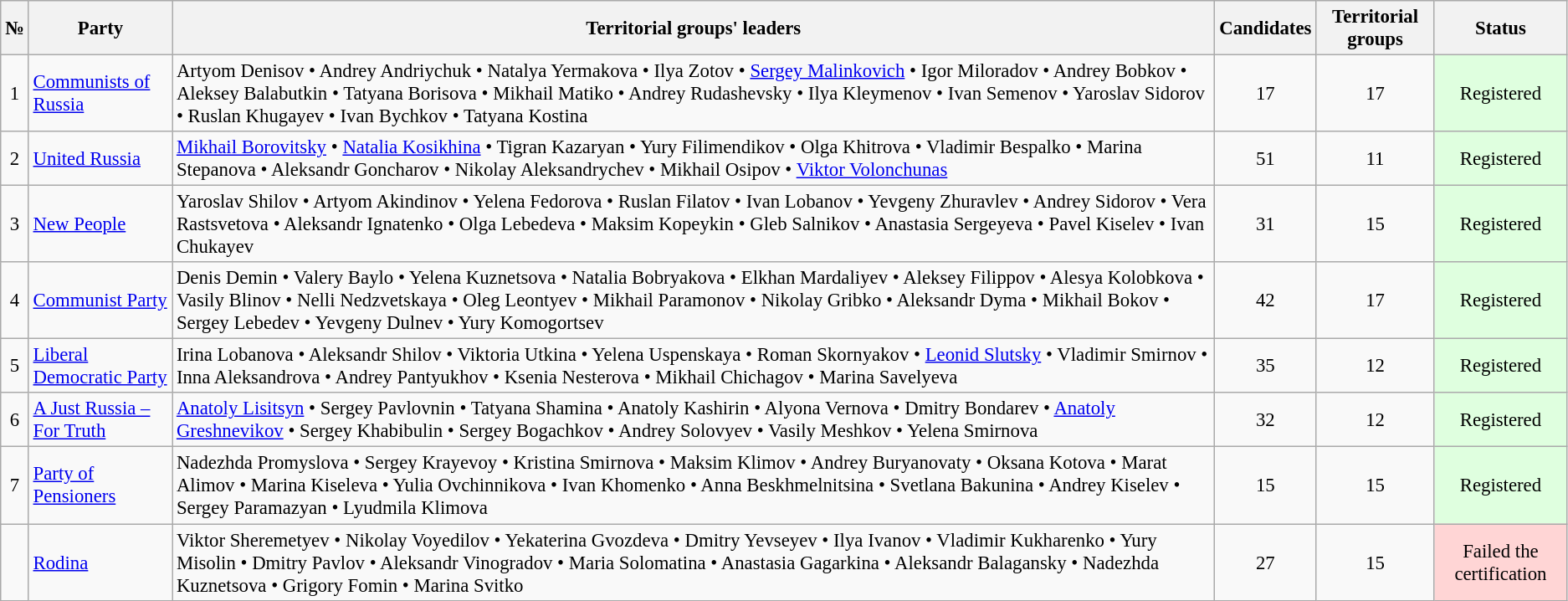<table class="wikitable sortable" style="background: #f9f9f9; text-align:right; font-size: 95%">
<tr>
<th align=center>№</th>
<th align=center>Party</th>
<th align=center>Territorial groups' leaders</th>
<th align=center>Candidates</th>
<th align=center>Territorial groups</th>
<th align=center>Status</th>
</tr>
<tr>
<td align=center>1</td>
<td align=left><a href='#'>Communists of Russia</a></td>
<td align=left>Artyom Denisov • Andrey Andriychuk • Natalya Yermakova • Ilya Zotov • <a href='#'>Sergey Malinkovich</a> • Igor Miloradov • Andrey Bobkov • Aleksey Balabutkin • Tatyana Borisova • Mikhail Matiko • Andrey Rudashevsky • Ilya Kleymenov • Ivan Semenov • Yaroslav Sidorov • Ruslan Khugayev • Ivan Bychkov • Tatyana Kostina</td>
<td align=center>17</td>
<td align=center>17</td>
<td align=center bgcolor="#DFFFDF">Registered</td>
</tr>
<tr>
<td align=center>2</td>
<td align=left><a href='#'>United Russia</a></td>
<td align=left><a href='#'>Mikhail Borovitsky</a> • <a href='#'>Natalia Kosikhina</a> • Tigran Kazaryan • Yury Filimendikov • Olga Khitrova • Vladimir Bespalko • Marina Stepanova • Aleksandr Goncharov • Nikolay Aleksandrychev • Mikhail Osipov • <a href='#'>Viktor Volonchunas</a></td>
<td align=center>51</td>
<td align=center>11</td>
<td align=center bgcolor="#DFFFDF">Registered</td>
</tr>
<tr>
<td align=center>3</td>
<td align=left><a href='#'>New People</a></td>
<td align=left>Yaroslav Shilov • Artyom Akindinov • Yelena Fedorova • Ruslan Filatov • Ivan Lobanov • Yevgeny Zhuravlev • Andrey Sidorov • Vera Rastsvetova • Aleksandr Ignatenko • Olga Lebedeva • Maksim Kopeykin • Gleb Salnikov • Anastasia Sergeyeva • Pavel Kiselev • Ivan Chukayev</td>
<td align=center>31</td>
<td align=center>15</td>
<td align=center bgcolor="#DFFFDF">Registered</td>
</tr>
<tr>
<td align=center>4</td>
<td align=left><a href='#'>Communist Party</a></td>
<td align=left>Denis Demin • Valery Baylo • Yelena Kuznetsova • Natalia Bobryakova • Elkhan Mardaliyev • Aleksey Filippov • Alesya Kolobkova • Vasily Blinov • Nelli Nedzvetskaya • Oleg Leontyev • Mikhail Paramonov • Nikolay Gribko • Aleksandr Dyma • Mikhail Bokov • Sergey Lebedev • Yevgeny Dulnev • Yury Komogortsev</td>
<td align=center>42</td>
<td align=center>17</td>
<td align=center bgcolor="#DFFFDF">Registered</td>
</tr>
<tr>
<td align=center>5</td>
<td align=left><a href='#'>Liberal Democratic Party</a></td>
<td align=left>Irina Lobanova • Aleksandr Shilov • Viktoria Utkina • Yelena Uspenskaya • Roman Skornyakov • <a href='#'>Leonid Slutsky</a> • Vladimir Smirnov • Inna Aleksandrova • Andrey Pantyukhov • Ksenia Nesterova • Mikhail Chichagov • Marina Savelyeva</td>
<td align=center>35</td>
<td align=center>12</td>
<td align=center bgcolor="#DFFFDF">Registered</td>
</tr>
<tr>
<td align=center>6</td>
<td align=left><a href='#'>A Just Russia – For Truth</a></td>
<td align=left><a href='#'>Anatoly Lisitsyn</a> • Sergey Pavlovnin • Tatyana Shamina • Anatoly Kashirin • Alyona Vernova • Dmitry Bondarev • <a href='#'>Anatoly Greshnevikov</a> • Sergey Khabibulin • Sergey Bogachkov • Andrey Solovyev • Vasily Meshkov • Yelena Smirnova</td>
<td align=center>32</td>
<td align=center>12</td>
<td align=center bgcolor="#DFFFDF">Registered</td>
</tr>
<tr>
<td align=center>7</td>
<td align=left><a href='#'>Party of Pensioners</a></td>
<td align=left>Nadezhda Promyslova • Sergey Krayevoy • Kristina Smirnova • Maksim Klimov • Andrey Buryanovaty • Oksana Kotova • Marat Alimov • Marina Kiseleva • Yulia Ovchinnikova • Ivan Khomenko • Anna Beskhmelnitsina • Svetlana Bakunina • Andrey Kiselev • Sergey Paramazyan • Lyudmila Klimova</td>
<td align=center>15</td>
<td align=center>15</td>
<td align=center bgcolor="#DFFFDF">Registered</td>
</tr>
<tr>
<td></td>
<td align=left><a href='#'>Rodina</a></td>
<td align=left>Viktor Sheremetyev • Nikolay Voyedilov • Yekaterina Gvozdeva • Dmitry Yevseyev • Ilya Ivanov • Vladimir Kukharenko • Yury Misolin • Dmitry Pavlov • Aleksandr Vinogradov • Maria Solomatina • Anastasia Gagarkina • Aleksandr Balagansky • Nadezhda Kuznetsova • Grigory Fomin • Marina Svitko</td>
<td align=center>27</td>
<td align=center>15</td>
<td align=center bgcolor="#FFD5D5">Failed the certification</td>
</tr>
</table>
